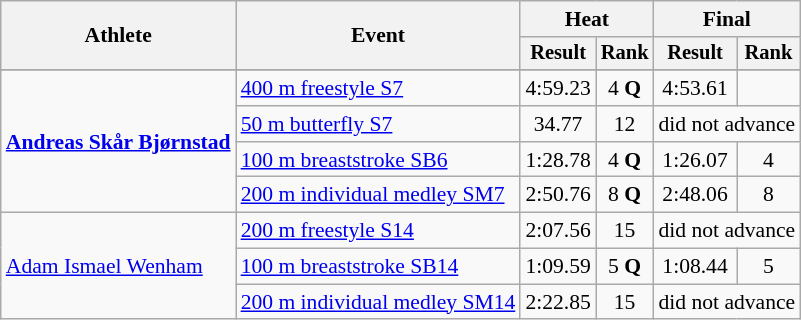<table class="wikitable" style="font-size:90%">
<tr>
<th rowspan="2">Athlete</th>
<th rowspan="2">Event</th>
<th colspan=2>Heat</th>
<th colspan=2>Final</th>
</tr>
<tr style="font-size:95%">
<th>Result</th>
<th>Rank</th>
<th>Result</th>
<th>Rank</th>
</tr>
<tr align=center>
</tr>
<tr align=center>
<td align=left rowspan=4><strong><a href='#'>Andreas Skår Bjørnstad</a></strong></td>
<td align=left><a href='#'>400 m freestyle S7</a></td>
<td>4:59.23</td>
<td>4 <strong>Q</strong></td>
<td>4:53.61</td>
<td></td>
</tr>
<tr align=center>
<td align=left><a href='#'>50 m butterfly S7</a></td>
<td>34.77</td>
<td>12</td>
<td colspan=2>did not advance</td>
</tr>
<tr align=center>
<td align=left><a href='#'>100 m breaststroke SB6</a></td>
<td>1:28.78</td>
<td>4 <strong>Q</strong></td>
<td>1:26.07</td>
<td>4</td>
</tr>
<tr align=center>
<td align=left><a href='#'>200 m individual medley SM7</a></td>
<td>2:50.76</td>
<td>8 <strong>Q</strong></td>
<td>2:48.06</td>
<td>8</td>
</tr>
<tr align=center>
<td align=left rowspan=3><a href='#'>Adam Ismael Wenham</a></td>
<td align=left><a href='#'>200 m freestyle S14</a></td>
<td>2:07.56</td>
<td>15</td>
<td colspan=2>did not advance</td>
</tr>
<tr align=center>
<td align=left><a href='#'>100 m breaststroke SB14</a></td>
<td>1:09.59</td>
<td>5 <strong>Q</strong></td>
<td>1:08.44</td>
<td>5</td>
</tr>
<tr align=center>
<td align=left><a href='#'>200 m individual medley SM14</a></td>
<td>2:22.85</td>
<td>15</td>
<td colspan=2>did not advance</td>
</tr>
</table>
